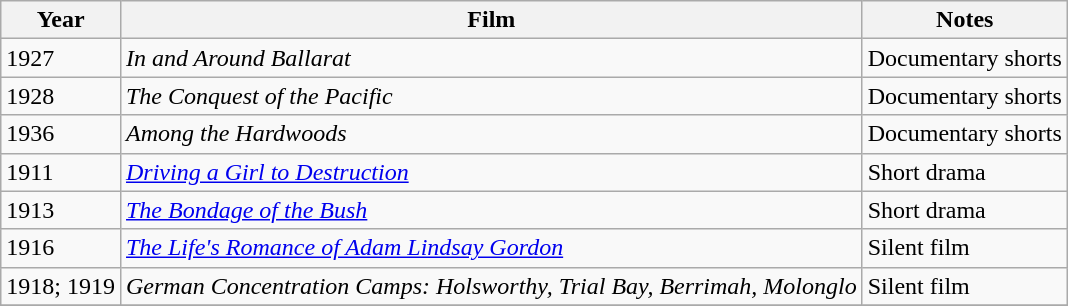<table class="wikitable">
<tr>
<th>Year</th>
<th>Film</th>
<th>Notes</th>
</tr>
<tr>
<td>1927</td>
<td><em>In and Around Ballarat</em></td>
<td>Documentary shorts</td>
</tr>
<tr>
<td>1928</td>
<td><em>The Conquest of the Pacific</em></td>
<td>Documentary shorts</td>
</tr>
<tr>
<td>1936</td>
<td><em>Among the Hardwoods</em></td>
<td>Documentary shorts</td>
</tr>
<tr>
<td>1911</td>
<td><em><a href='#'>Driving a Girl to Destruction</a></em></td>
<td>Short drama</td>
</tr>
<tr>
<td>1913</td>
<td><em><a href='#'>The Bondage of the Bush</a></em></td>
<td>Short drama</td>
</tr>
<tr>
<td>1916</td>
<td><em><a href='#'>The Life's Romance of Adam Lindsay Gordon</a></em></td>
<td>Silent film</td>
</tr>
<tr>
<td>1918; 1919</td>
<td><em>German Concentration Camps: Holsworthy, Trial Bay, Berrimah, Molonglo</em></td>
<td>Silent film</td>
</tr>
<tr>
</tr>
</table>
